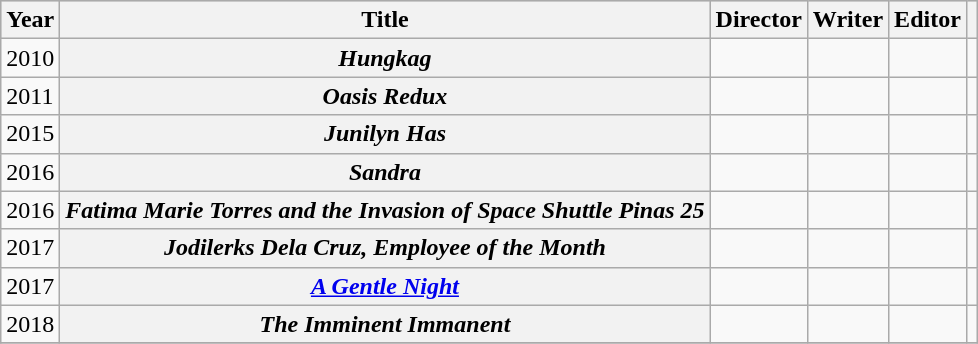<table class="wikitable plainrowheaders sortable">
<tr style="background:#ccc; text-align:center;">
<th scope="col">Year</th>
<th scope="col">Title</th>
<th scope="col">Director</th>
<th scope="col">Writer</th>
<th scope="col">Editor</th>
<th scope="col" class="unsortable"></th>
</tr>
<tr>
<td>2010</td>
<th scope=row><em>Hungkag</em></th>
<td></td>
<td></td>
<td></td>
<td style="text-align:center;"></td>
</tr>
<tr>
<td>2011</td>
<th scope=row><em>Oasis Redux</em></th>
<td></td>
<td></td>
<td></td>
<td style="text-align:center;"></td>
</tr>
<tr>
<td>2015</td>
<th scope=row><em>Junilyn Has</em></th>
<td></td>
<td></td>
<td></td>
<td style="text-align:center;"></td>
</tr>
<tr>
<td>2016</td>
<th scope=row><em>Sandra</em></th>
<td></td>
<td></td>
<td></td>
<td style="text-align:center;"></td>
</tr>
<tr>
<td>2016</td>
<th scope=row><em>Fatima Marie Torres and the Invasion of Space Shuttle Pinas 25</em></th>
<td></td>
<td></td>
<td></td>
<td style="text-align:center;"></td>
</tr>
<tr>
<td>2017</td>
<th scope=row><em>Jodilerks Dela Cruz, Employee of the Month</em></th>
<td></td>
<td></td>
<td></td>
<td style="text-align:center;"></td>
</tr>
<tr>
<td>2017</td>
<th scope=row><em><a href='#'>A Gentle Night</a></em></th>
<td></td>
<td></td>
<td></td>
<td style="text-align:center;"></td>
</tr>
<tr>
<td>2018</td>
<th scope=row><em>The Imminent Immanent</em></th>
<td></td>
<td></td>
<td></td>
<td style="text-align:center;"></td>
</tr>
<tr>
</tr>
</table>
